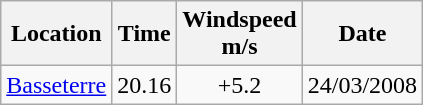<table class="wikitable" style= "text-align: center">
<tr>
<th>Location</th>
<th>Time</th>
<th>Windspeed<br>m/s</th>
<th>Date</th>
</tr>
<tr>
<td><a href='#'>Basseterre</a></td>
<td>20.16</td>
<td>+5.2</td>
<td>24/03/2008</td>
</tr>
</table>
